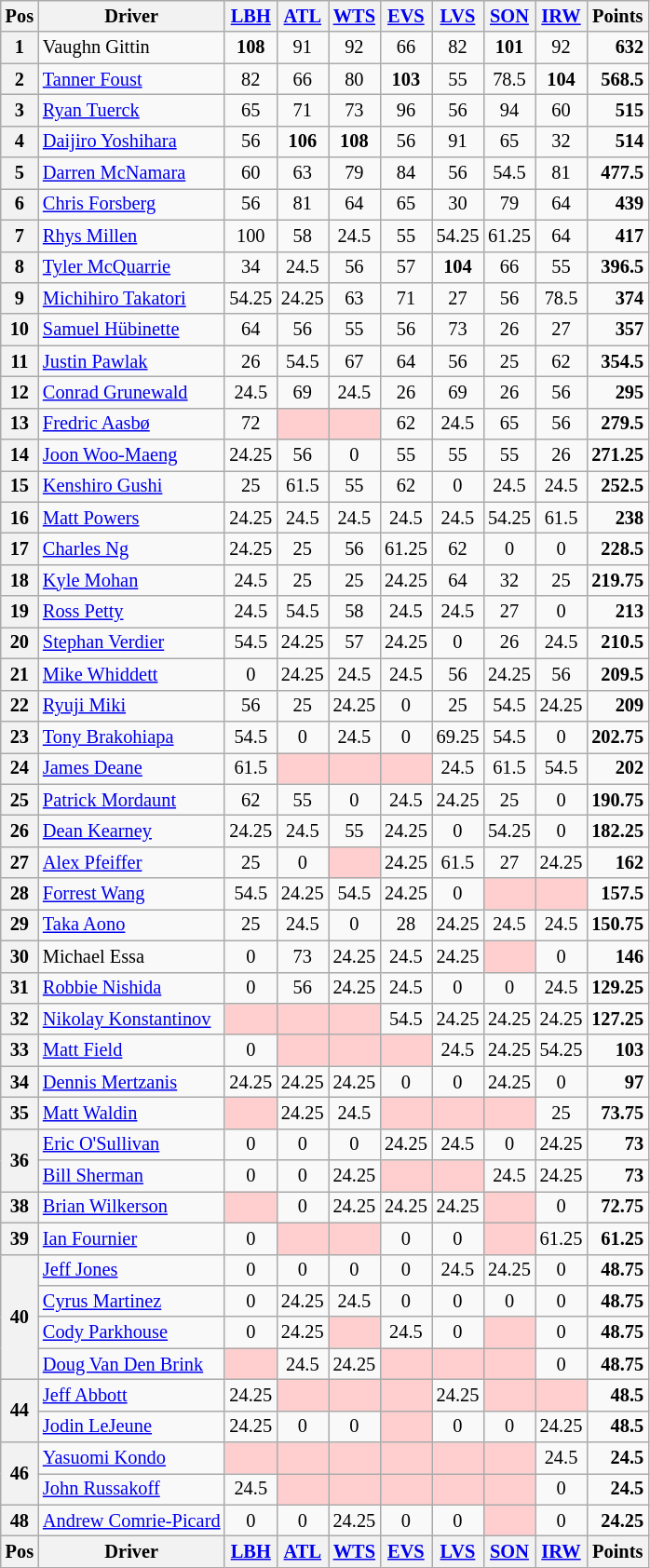<table class="wikitable" style="font-size:85%; text-align:center">
<tr style="background:#f9f9f9" valign="top">
<th valign="middle">Pos</th>
<th valign="middle">Driver</th>
<th><a href='#'>LBH</a></th>
<th><a href='#'>ATL</a></th>
<th><a href='#'>WTS</a></th>
<th><a href='#'>EVS</a></th>
<th><a href='#'>LVS</a></th>
<th><a href='#'>SON</a></th>
<th><a href='#'>IRW</a></th>
<th valign="middle">Points</th>
</tr>
<tr>
<th>1</th>
<td align="left"> Vaughn Gittin</td>
<td><strong>108</strong></td>
<td>91</td>
<td>92</td>
<td>66</td>
<td>82</td>
<td><strong>101</strong></td>
<td>92</td>
<td align="right"><strong>632</strong></td>
</tr>
<tr>
<th>2</th>
<td align="left"> <a href='#'>Tanner Foust</a></td>
<td>82</td>
<td>66</td>
<td>80</td>
<td><strong>103</strong></td>
<td>55</td>
<td>78.5</td>
<td><strong>104</strong></td>
<td align="right"><strong>568.5</strong></td>
</tr>
<tr>
<th>3</th>
<td align="left"> <a href='#'>Ryan Tuerck</a></td>
<td>65</td>
<td>71</td>
<td>73</td>
<td>96</td>
<td>56</td>
<td>94</td>
<td>60</td>
<td align="right"><strong>515</strong></td>
</tr>
<tr>
<th>4</th>
<td align="left"> <a href='#'>Daijiro Yoshihara</a></td>
<td>56</td>
<td><strong>106</strong></td>
<td><strong>108</strong></td>
<td>56</td>
<td>91</td>
<td>65</td>
<td>32</td>
<td align="right"><strong>514</strong></td>
</tr>
<tr>
<th>5</th>
<td align="left"> <a href='#'>Darren McNamara</a></td>
<td>60</td>
<td>63</td>
<td>79</td>
<td>84</td>
<td>56</td>
<td>54.5</td>
<td>81</td>
<td align="right"><strong>477.5</strong></td>
</tr>
<tr>
<th>6</th>
<td align="left"> <a href='#'>Chris Forsberg</a></td>
<td>56</td>
<td>81</td>
<td>64</td>
<td>65</td>
<td>30</td>
<td>79</td>
<td>64</td>
<td align="right"><strong>439</strong></td>
</tr>
<tr>
<th>7</th>
<td align="left"> <a href='#'>Rhys Millen</a></td>
<td>100</td>
<td>58</td>
<td>24.5</td>
<td>55</td>
<td>54.25</td>
<td>61.25</td>
<td>64</td>
<td align="right"><strong>417</strong></td>
</tr>
<tr>
<th>8</th>
<td align="left"> <a href='#'>Tyler McQuarrie</a></td>
<td>34</td>
<td>24.5</td>
<td>56</td>
<td>57</td>
<td><strong>104</strong></td>
<td>66</td>
<td>55</td>
<td align="right"><strong>396.5</strong></td>
</tr>
<tr>
<th>9</th>
<td align="left"> <a href='#'>Michihiro Takatori</a></td>
<td>54.25</td>
<td>24.25</td>
<td>63</td>
<td>71</td>
<td>27</td>
<td>56</td>
<td>78.5</td>
<td align="right"><strong>374</strong></td>
</tr>
<tr>
<th>10</th>
<td align="left"> <a href='#'>Samuel Hübinette</a></td>
<td>64</td>
<td>56</td>
<td>55</td>
<td>56</td>
<td>73</td>
<td>26</td>
<td>27</td>
<td align="right"><strong>357</strong></td>
</tr>
<tr>
<th>11</th>
<td align="left"> <a href='#'>Justin Pawlak</a></td>
<td>26</td>
<td>54.5</td>
<td>67</td>
<td>64</td>
<td>56</td>
<td>25</td>
<td>62</td>
<td align="right"><strong>354.5</strong></td>
</tr>
<tr>
<th>12</th>
<td align="left"> <a href='#'>Conrad Grunewald</a></td>
<td>24.5</td>
<td>69</td>
<td>24.5</td>
<td>26</td>
<td>69</td>
<td>26</td>
<td>56</td>
<td align="right"><strong>295</strong></td>
</tr>
<tr>
<th>13</th>
<td align="left"> <a href='#'>Fredric Aasbø</a></td>
<td>72</td>
<td style="background:#FFCFCF;"></td>
<td style="background:#FFCFCF;"></td>
<td>62</td>
<td>24.5</td>
<td>65</td>
<td>56</td>
<td align="right"><strong>279.5</strong></td>
</tr>
<tr>
<th>14</th>
<td align="left"> <a href='#'>Joon Woo-Maeng</a></td>
<td>24.25</td>
<td>56</td>
<td>0</td>
<td>55</td>
<td>55</td>
<td>55</td>
<td>26</td>
<td align="right"><strong>271.25</strong></td>
</tr>
<tr>
<th>15</th>
<td align="left"> <a href='#'>Kenshiro Gushi</a></td>
<td>25</td>
<td>61.5</td>
<td>55</td>
<td>62</td>
<td>0</td>
<td>24.5</td>
<td>24.5</td>
<td align="right"><strong>252.5</strong></td>
</tr>
<tr>
<th>16</th>
<td align="left"> <a href='#'>Matt Powers</a></td>
<td>24.25</td>
<td>24.5</td>
<td>24.5</td>
<td>24.5</td>
<td>24.5</td>
<td>54.25</td>
<td>61.5</td>
<td align="right"><strong>238</strong></td>
</tr>
<tr>
<th>17</th>
<td align="left"> <a href='#'>Charles Ng</a></td>
<td>24.25</td>
<td>25</td>
<td>56</td>
<td>61.25</td>
<td>62</td>
<td>0</td>
<td>0</td>
<td align="right"><strong>228.5</strong></td>
</tr>
<tr>
<th>18</th>
<td align="left"> <a href='#'>Kyle Mohan</a></td>
<td>24.5</td>
<td>25</td>
<td>25</td>
<td>24.25</td>
<td>64</td>
<td>32</td>
<td>25</td>
<td align="right"><strong>219.75</strong></td>
</tr>
<tr>
<th>19</th>
<td align="left"> <a href='#'>Ross Petty</a></td>
<td>24.5</td>
<td>54.5</td>
<td>58</td>
<td>24.5</td>
<td>24.5</td>
<td>27</td>
<td>0</td>
<td align="right"><strong>213</strong></td>
</tr>
<tr>
<th>20</th>
<td align="left"> <a href='#'>Stephan Verdier</a></td>
<td>54.5</td>
<td>24.25</td>
<td>57</td>
<td>24.25</td>
<td>0</td>
<td>26</td>
<td>24.5</td>
<td align="right"><strong>210.5</strong></td>
</tr>
<tr>
<th>21</th>
<td align="left"> <a href='#'>Mike Whiddett</a></td>
<td>0</td>
<td>24.25</td>
<td>24.5</td>
<td>24.5</td>
<td>56</td>
<td>24.25</td>
<td>56</td>
<td align="right"><strong>209.5</strong></td>
</tr>
<tr>
<th>22</th>
<td align="left"> <a href='#'>Ryuji Miki</a></td>
<td>56</td>
<td>25</td>
<td>24.25</td>
<td>0</td>
<td>25</td>
<td>54.5</td>
<td>24.25</td>
<td align="right"><strong>209</strong></td>
</tr>
<tr>
<th>23</th>
<td align="left"> <a href='#'>Tony Brakohiapa</a></td>
<td>54.5</td>
<td>0</td>
<td>24.5</td>
<td>0</td>
<td>69.25</td>
<td>54.5</td>
<td>0</td>
<td align="right"><strong>202.75</strong></td>
</tr>
<tr>
<th>24</th>
<td align="left"> <a href='#'>James Deane</a></td>
<td>61.5</td>
<td style="background:#FFCFCF;"></td>
<td style="background:#FFCFCF;"></td>
<td style="background:#FFCFCF;"></td>
<td>24.5</td>
<td>61.5</td>
<td>54.5</td>
<td align="right"><strong>202</strong></td>
</tr>
<tr>
<th>25</th>
<td align="left"> <a href='#'>Patrick Mordaunt</a></td>
<td>62</td>
<td>55</td>
<td>0</td>
<td>24.5</td>
<td>24.25</td>
<td>25</td>
<td>0</td>
<td align="right"><strong>190.75</strong></td>
</tr>
<tr>
<th>26</th>
<td align="left"> <a href='#'>Dean Kearney</a></td>
<td>24.25</td>
<td>24.5</td>
<td>55</td>
<td>24.25</td>
<td>0</td>
<td>54.25</td>
<td>0</td>
<td align="right"><strong>182.25</strong></td>
</tr>
<tr>
<th>27</th>
<td align="left"> <a href='#'>Alex Pfeiffer</a></td>
<td>25</td>
<td>0</td>
<td style="background:#FFCFCF;"></td>
<td>24.25</td>
<td>61.5</td>
<td>27</td>
<td>24.25</td>
<td align="right"><strong>162</strong></td>
</tr>
<tr>
<th>28</th>
<td align="left"> <a href='#'>Forrest Wang</a></td>
<td>54.5</td>
<td>24.25</td>
<td>54.5</td>
<td>24.25</td>
<td>0</td>
<td style="background:#FFCFCF;"></td>
<td style="background:#FFCFCF;"></td>
<td align="right"><strong>157.5</strong></td>
</tr>
<tr>
<th>29</th>
<td align="left"> <a href='#'>Taka Aono</a></td>
<td>25</td>
<td>24.5</td>
<td>0</td>
<td>28</td>
<td>24.25</td>
<td>24.5</td>
<td>24.5</td>
<td align="right"><strong>150.75</strong></td>
</tr>
<tr>
<th>30</th>
<td align="left"> Michael Essa</td>
<td>0</td>
<td>73</td>
<td>24.25</td>
<td>24.5</td>
<td>24.25</td>
<td style="background:#FFCFCF;"></td>
<td>0</td>
<td align="right"><strong>146</strong></td>
</tr>
<tr>
<th>31</th>
<td align="left"> <a href='#'>Robbie Nishida</a></td>
<td>0</td>
<td>56</td>
<td>24.25</td>
<td>24.5</td>
<td>0</td>
<td>0</td>
<td>24.5</td>
<td align="right"><strong>129.25</strong></td>
</tr>
<tr>
<th>32</th>
<td align="left"> <a href='#'>Nikolay Konstantinov</a></td>
<td style="background:#FFCFCF;"></td>
<td style="background:#FFCFCF;"></td>
<td style="background:#FFCFCF;"></td>
<td>54.5</td>
<td>24.25</td>
<td>24.25</td>
<td>24.25</td>
<td align="right"><strong>127.25</strong></td>
</tr>
<tr>
<th>33</th>
<td align="left"> <a href='#'>Matt Field</a></td>
<td>0</td>
<td style="background:#FFCFCF;"></td>
<td style="background:#FFCFCF;"></td>
<td style="background:#FFCFCF;"></td>
<td>24.5</td>
<td>24.25</td>
<td>54.25</td>
<td align="right"><strong>103</strong></td>
</tr>
<tr>
<th>34</th>
<td align="left"> <a href='#'>Dennis Mertzanis</a></td>
<td>24.25</td>
<td>24.25</td>
<td>24.25</td>
<td>0</td>
<td>0</td>
<td>24.25</td>
<td>0</td>
<td align="right"><strong>97</strong></td>
</tr>
<tr>
<th>35</th>
<td align="left"> <a href='#'>Matt Waldin</a></td>
<td style="background:#FFCFCF;"></td>
<td>24.25</td>
<td>24.5</td>
<td style="background:#FFCFCF;"></td>
<td style="background:#FFCFCF;"></td>
<td style="background:#FFCFCF;"></td>
<td>25</td>
<td align="right"><strong>73.75</strong></td>
</tr>
<tr>
<th rowspan=2>36</th>
<td align="left"> <a href='#'>Eric O'Sullivan</a></td>
<td>0</td>
<td>0</td>
<td>0</td>
<td>24.25</td>
<td>24.5</td>
<td>0</td>
<td>24.25</td>
<td align="right"><strong>73</strong></td>
</tr>
<tr>
<td align="left"> <a href='#'>Bill Sherman</a></td>
<td>0</td>
<td>0</td>
<td>24.25</td>
<td style="background:#FFCFCF;"></td>
<td style="background:#FFCFCF;"></td>
<td>24.5</td>
<td>24.25</td>
<td align="right"><strong>73</strong></td>
</tr>
<tr>
<th>38</th>
<td align="left"> <a href='#'>Brian Wilkerson</a></td>
<td style="background:#FFCFCF;"></td>
<td>0</td>
<td>24.25</td>
<td>24.25</td>
<td>24.25</td>
<td style="background:#FFCFCF;"></td>
<td>0</td>
<td align="right"><strong>72.75</strong></td>
</tr>
<tr>
<th>39</th>
<td align="left"> <a href='#'>Ian Fournier</a></td>
<td>0</td>
<td style="background:#FFCFCF;"></td>
<td style="background:#FFCFCF;"></td>
<td>0</td>
<td>0</td>
<td style="background:#FFCFCF;"></td>
<td>61.25</td>
<td align="right"><strong>61.25</strong></td>
</tr>
<tr>
<th rowspan=4>40</th>
<td align="left"> <a href='#'>Jeff Jones</a></td>
<td>0</td>
<td>0</td>
<td>0</td>
<td>0</td>
<td>24.5</td>
<td>24.25</td>
<td>0</td>
<td align="right"><strong>48.75</strong></td>
</tr>
<tr>
<td align="left"> <a href='#'>Cyrus Martinez</a></td>
<td>0</td>
<td>24.25</td>
<td>24.5</td>
<td>0</td>
<td>0</td>
<td>0</td>
<td>0</td>
<td align="right"><strong>48.75</strong></td>
</tr>
<tr>
<td align="left"> <a href='#'>Cody Parkhouse</a></td>
<td>0</td>
<td>24.25</td>
<td style="background:#FFCFCF;"></td>
<td>24.5</td>
<td>0</td>
<td style="background:#FFCFCF;"></td>
<td>0</td>
<td align="right"><strong>48.75</strong></td>
</tr>
<tr>
<td align="left"> <a href='#'>Doug Van Den Brink</a></td>
<td style="background:#FFCFCF;"></td>
<td>24.5</td>
<td>24.25</td>
<td style="background:#FFCFCF;"></td>
<td style="background:#FFCFCF;"></td>
<td style="background:#FFCFCF;"></td>
<td>0</td>
<td align="right"><strong>48.75</strong></td>
</tr>
<tr>
<th rowspan=2>44</th>
<td align="left"> <a href='#'>Jeff Abbott</a></td>
<td>24.25</td>
<td style="background:#FFCFCF;"></td>
<td style="background:#FFCFCF;"></td>
<td style="background:#FFCFCF;"></td>
<td>24.25</td>
<td style="background:#FFCFCF;"></td>
<td style="background:#FFCFCF;"></td>
<td align="right"><strong>48.5</strong></td>
</tr>
<tr>
<td align="left"> <a href='#'>Jodin LeJeune</a></td>
<td>24.25</td>
<td>0</td>
<td>0</td>
<td style="background:#FFCFCF;"></td>
<td>0</td>
<td>0</td>
<td>24.25</td>
<td align="right"><strong>48.5</strong></td>
</tr>
<tr>
<th rowspan=2>46</th>
<td align="left"> <a href='#'>Yasuomi Kondo</a></td>
<td style="background:#FFCFCF;"></td>
<td style="background:#FFCFCF;"></td>
<td style="background:#FFCFCF;"></td>
<td style="background:#FFCFCF;"></td>
<td style="background:#FFCFCF;"></td>
<td style="background:#FFCFCF;"></td>
<td>24.5</td>
<td align="right"><strong>24.5</strong></td>
</tr>
<tr>
<td align="left"> <a href='#'>John Russakoff</a></td>
<td>24.5</td>
<td style="background:#FFCFCF;"></td>
<td style="background:#FFCFCF;"></td>
<td style="background:#FFCFCF;"></td>
<td style="background:#FFCFCF;"></td>
<td style="background:#FFCFCF;"></td>
<td>0</td>
<td align="right"><strong>24.5</strong></td>
</tr>
<tr>
<th>48</th>
<td align="left"> <a href='#'>Andrew Comrie-Picard</a></td>
<td>0</td>
<td>0</td>
<td>24.25</td>
<td>0</td>
<td>0</td>
<td style="background:#FFCFCF;"></td>
<td>0</td>
<td align="right"><strong>24.25</strong></td>
</tr>
<tr style="background:#f9f9f9" valign="top">
<th valign="middle">Pos</th>
<th valign="middle">Driver</th>
<th><a href='#'>LBH</a></th>
<th><a href='#'>ATL</a></th>
<th><a href='#'>WTS</a></th>
<th><a href='#'>EVS</a></th>
<th><a href='#'>LVS</a></th>
<th><a href='#'>SON</a></th>
<th><a href='#'>IRW</a></th>
<th valign="middle">Points</th>
</tr>
</table>
